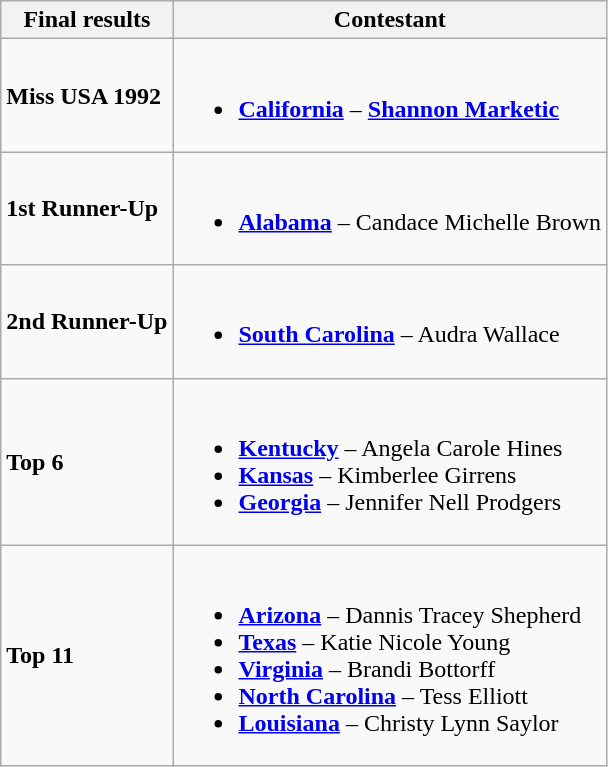<table class="wikitable">
<tr>
<th>Final results</th>
<th>Contestant</th>
</tr>
<tr>
<td><strong>Miss USA 1992</strong></td>
<td><br><ul><li><strong> <a href='#'>California</a></strong> – <strong><a href='#'>Shannon Marketic</a></strong></li></ul></td>
</tr>
<tr>
<td><strong>1st Runner-Up</strong></td>
<td><br><ul><li><strong> <a href='#'>Alabama</a></strong> – Candace Michelle Brown</li></ul></td>
</tr>
<tr>
<td><strong>2nd Runner-Up</strong></td>
<td><br><ul><li><strong> <a href='#'>South Carolina</a></strong> – Audra Wallace</li></ul></td>
</tr>
<tr>
<td><strong>Top 6</strong></td>
<td><br><ul><li><strong> <a href='#'>Kentucky</a></strong> – Angela Carole Hines</li><li><strong> <a href='#'>Kansas</a></strong> – Kimberlee Girrens</li><li><strong> <a href='#'>Georgia</a></strong> – Jennifer Nell Prodgers</li></ul></td>
</tr>
<tr>
<td><strong>Top 11</strong></td>
<td><br><ul><li><strong> <a href='#'>Arizona</a></strong> – Dannis Tracey Shepherd</li><li><strong> <a href='#'>Texas</a></strong> – Katie Nicole Young</li><li><strong> <a href='#'>Virginia</a></strong> – Brandi Bottorff</li><li><strong> <a href='#'>North Carolina</a></strong> – Tess Elliott</li><li><strong> <a href='#'>Louisiana</a></strong> – Christy Lynn Saylor</li></ul></td>
</tr>
</table>
